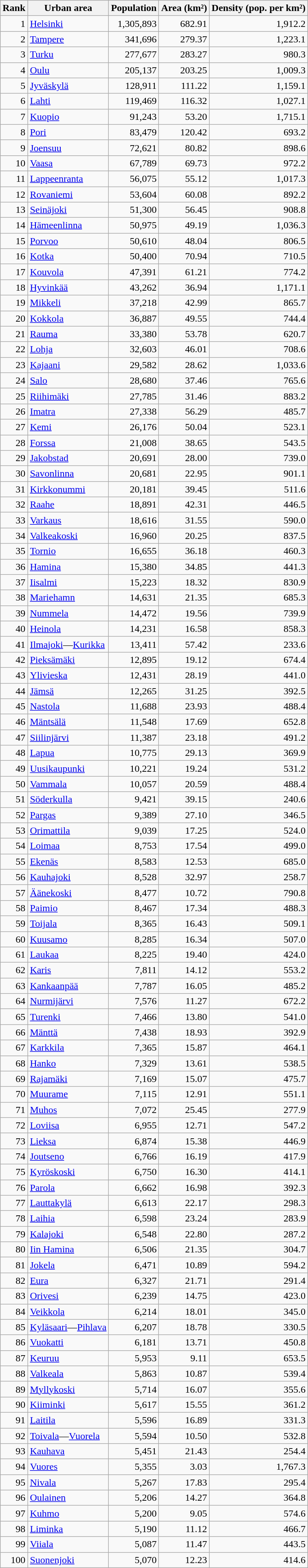<table class="wikitable sortable" style=text-align:right>
<tr>
<th scope="col">Rank</th>
<th scope="col">Urban area</th>
<th scope="col">Population</th>
<th scope="col">Area (km²)</th>
<th scope="col">Density (pop. per km²)</th>
</tr>
<tr>
<td>1</td>
<td align=left><a href='#'>Helsinki</a></td>
<td>1,305,893</td>
<td>682.91</td>
<td>1,912.2</td>
</tr>
<tr>
<td>2</td>
<td align=left><a href='#'>Tampere</a></td>
<td>341,696</td>
<td>279.37</td>
<td>1,223.1</td>
</tr>
<tr>
<td>3</td>
<td align=left><a href='#'>Turku</a></td>
<td>277,677</td>
<td>283.27</td>
<td>980.3</td>
</tr>
<tr>
<td>4</td>
<td align=left><a href='#'>Oulu</a></td>
<td>205,137</td>
<td>203.25</td>
<td>1,009.3</td>
</tr>
<tr>
<td>5</td>
<td align=left><a href='#'>Jyväskylä</a></td>
<td>128,911</td>
<td>111.22</td>
<td>1,159.1</td>
</tr>
<tr>
<td>6</td>
<td align=left><a href='#'>Lahti</a></td>
<td>119,469</td>
<td>116.32</td>
<td>1,027.1</td>
</tr>
<tr>
<td>7</td>
<td align=left><a href='#'>Kuopio</a></td>
<td>91,243</td>
<td>53.20</td>
<td>1,715.1</td>
</tr>
<tr>
<td>8</td>
<td align=left><a href='#'>Pori</a></td>
<td>83,479</td>
<td>120.42</td>
<td>693.2</td>
</tr>
<tr>
<td>9</td>
<td align=left><a href='#'>Joensuu</a></td>
<td>72,621</td>
<td>80.82</td>
<td>898.6</td>
</tr>
<tr>
<td>10</td>
<td align=left><a href='#'>Vaasa</a></td>
<td>67,789</td>
<td>69.73</td>
<td>972.2</td>
</tr>
<tr>
<td>11</td>
<td align=left><a href='#'>Lappeenranta</a></td>
<td>56,075</td>
<td>55.12</td>
<td>1,017.3</td>
</tr>
<tr>
<td>12</td>
<td align=left><a href='#'>Rovaniemi</a></td>
<td>53,604</td>
<td>60.08</td>
<td>892.2</td>
</tr>
<tr>
<td>13</td>
<td align=left><a href='#'>Seinäjoki</a></td>
<td>51,300</td>
<td>56.45</td>
<td>908.8</td>
</tr>
<tr>
<td>14</td>
<td align=left><a href='#'>Hämeenlinna</a></td>
<td>50,975</td>
<td>49.19</td>
<td>1,036.3</td>
</tr>
<tr>
<td>15</td>
<td align=left><a href='#'>Porvoo</a></td>
<td>50,610</td>
<td>48.04</td>
<td>806.5</td>
</tr>
<tr>
<td>16</td>
<td align=left><a href='#'>Kotka</a></td>
<td>50,400</td>
<td>70.94</td>
<td>710.5</td>
</tr>
<tr>
<td>17</td>
<td align=left><a href='#'>Kouvola</a></td>
<td>47,391</td>
<td>61.21</td>
<td>774.2</td>
</tr>
<tr>
<td>18</td>
<td align=left><a href='#'>Hyvinkää</a></td>
<td>43,262</td>
<td>36.94</td>
<td>1,171.1</td>
</tr>
<tr>
<td>19</td>
<td align=left><a href='#'>Mikkeli</a></td>
<td>37,218</td>
<td>42.99</td>
<td>865.7</td>
</tr>
<tr>
<td>20</td>
<td align=left><a href='#'>Kokkola</a></td>
<td>36,887</td>
<td>49.55</td>
<td>744.4</td>
</tr>
<tr>
<td>21</td>
<td align=left><a href='#'>Rauma</a></td>
<td>33,380</td>
<td>53.78</td>
<td>620.7</td>
</tr>
<tr>
<td>22</td>
<td align=left><a href='#'>Lohja</a></td>
<td>32,603</td>
<td>46.01</td>
<td>708.6</td>
</tr>
<tr>
<td>23</td>
<td align=left><a href='#'>Kajaani</a></td>
<td>29,582</td>
<td>28.62</td>
<td>1,033.6</td>
</tr>
<tr>
<td>24</td>
<td align=left><a href='#'>Salo</a></td>
<td>28,680</td>
<td>37.46</td>
<td>765.6</td>
</tr>
<tr>
<td>25</td>
<td align=left><a href='#'>Riihimäki</a></td>
<td>27,785</td>
<td>31.46</td>
<td>883.2</td>
</tr>
<tr>
<td>26</td>
<td align=left><a href='#'>Imatra</a></td>
<td>27,338</td>
<td>56.29</td>
<td>485.7</td>
</tr>
<tr>
<td>27</td>
<td align=left><a href='#'>Kemi</a></td>
<td>26,176</td>
<td>50.04</td>
<td>523.1</td>
</tr>
<tr>
<td>28</td>
<td align=left><a href='#'>Forssa</a></td>
<td>21,008</td>
<td>38.65</td>
<td>543.5</td>
</tr>
<tr>
<td>29</td>
<td align=left><a href='#'>Jakobstad</a></td>
<td>20,691</td>
<td>28.00</td>
<td>739.0</td>
</tr>
<tr>
<td>30</td>
<td align=left><a href='#'>Savonlinna</a></td>
<td>20,681</td>
<td>22.95</td>
<td>901.1</td>
</tr>
<tr>
<td>31</td>
<td align=left><a href='#'>Kirkkonummi</a></td>
<td>20,181</td>
<td>39.45</td>
<td>511.6</td>
</tr>
<tr>
<td>32</td>
<td align=left><a href='#'>Raahe</a></td>
<td>18,891</td>
<td>42.31</td>
<td>446.5</td>
</tr>
<tr>
<td>33</td>
<td align=left><a href='#'>Varkaus</a></td>
<td>18,616</td>
<td>31.55</td>
<td>590.0</td>
</tr>
<tr>
<td>34</td>
<td align=left><a href='#'>Valkeakoski</a></td>
<td>16,960</td>
<td>20.25</td>
<td>837.5</td>
</tr>
<tr>
<td>35</td>
<td align=left><a href='#'>Tornio</a></td>
<td>16,655</td>
<td>36.18</td>
<td>460.3</td>
</tr>
<tr>
<td>36</td>
<td align=left><a href='#'>Hamina</a></td>
<td>15,380</td>
<td>34.85</td>
<td>441.3</td>
</tr>
<tr>
<td>37</td>
<td align=left><a href='#'>Iisalmi</a></td>
<td>15,223</td>
<td>18.32</td>
<td>830.9</td>
</tr>
<tr>
<td>38</td>
<td align=left><a href='#'>Mariehamn</a></td>
<td>14,631</td>
<td>21.35</td>
<td>685.3</td>
</tr>
<tr>
<td>39</td>
<td align=left><a href='#'>Nummela</a></td>
<td>14,472</td>
<td>19.56</td>
<td>739.9</td>
</tr>
<tr>
<td>40</td>
<td align=left><a href='#'>Heinola</a></td>
<td>14,231</td>
<td>16.58</td>
<td>858.3</td>
</tr>
<tr>
<td>41</td>
<td align=left><a href='#'>Ilmajoki</a>—<a href='#'>Kurikka</a></td>
<td>13,411</td>
<td>57.42</td>
<td>233.6</td>
</tr>
<tr>
<td>42</td>
<td align=left><a href='#'>Pieksämäki</a></td>
<td>12,895</td>
<td>19.12</td>
<td>674.4</td>
</tr>
<tr>
<td>43</td>
<td align=left><a href='#'>Ylivieska</a></td>
<td>12,431</td>
<td>28.19</td>
<td>441.0</td>
</tr>
<tr>
<td>44</td>
<td align=left><a href='#'>Jämsä</a></td>
<td>12,265</td>
<td>31.25</td>
<td>392.5</td>
</tr>
<tr>
<td>45</td>
<td align=left><a href='#'>Nastola</a></td>
<td>11,688</td>
<td>23.93</td>
<td>488.4</td>
</tr>
<tr>
<td>46</td>
<td align=left><a href='#'>Mäntsälä</a></td>
<td>11,548</td>
<td>17.69</td>
<td>652.8</td>
</tr>
<tr>
<td>47</td>
<td align=left><a href='#'>Siilinjärvi</a></td>
<td>11,387</td>
<td>23.18</td>
<td>491.2</td>
</tr>
<tr>
<td>48</td>
<td align=left><a href='#'>Lapua</a></td>
<td>10,775</td>
<td>29.13</td>
<td>369.9</td>
</tr>
<tr>
<td>49</td>
<td align=left><a href='#'>Uusikaupunki</a></td>
<td>10,221</td>
<td>19.24</td>
<td>531.2</td>
</tr>
<tr>
<td>50</td>
<td align=left><a href='#'>Vammala</a></td>
<td>10,057</td>
<td>20.59</td>
<td>488.4</td>
</tr>
<tr>
<td>51</td>
<td align=left><a href='#'>Söderkulla</a></td>
<td>9,421</td>
<td>39.15</td>
<td>240.6</td>
</tr>
<tr>
<td>52</td>
<td align=left><a href='#'>Pargas</a></td>
<td>9,389</td>
<td>27.10</td>
<td>346.5</td>
</tr>
<tr>
<td>53</td>
<td align=left><a href='#'>Orimattila</a></td>
<td>9,039</td>
<td>17.25</td>
<td>524.0</td>
</tr>
<tr>
<td>54</td>
<td align=left><a href='#'>Loimaa</a></td>
<td>8,753</td>
<td>17.54</td>
<td>499.0</td>
</tr>
<tr>
<td>55</td>
<td align=left><a href='#'>Ekenäs</a></td>
<td>8,583</td>
<td>12.53</td>
<td>685.0</td>
</tr>
<tr>
<td>56</td>
<td align=left><a href='#'>Kauhajoki</a></td>
<td>8,528</td>
<td>32.97</td>
<td>258.7</td>
</tr>
<tr>
<td>57</td>
<td align=left><a href='#'>Äänekoski</a></td>
<td>8,477</td>
<td>10.72</td>
<td>790.8</td>
</tr>
<tr>
<td>58</td>
<td align=left><a href='#'>Paimio</a></td>
<td>8,467</td>
<td>17.34</td>
<td>488.3</td>
</tr>
<tr>
<td>59</td>
<td align=left><a href='#'>Toijala</a></td>
<td>8,365</td>
<td>16.43</td>
<td>509.1</td>
</tr>
<tr>
<td>60</td>
<td align=left><a href='#'>Kuusamo</a></td>
<td>8,285</td>
<td>16.34</td>
<td>507.0</td>
</tr>
<tr>
<td>61</td>
<td align=left><a href='#'>Laukaa</a></td>
<td>8,225</td>
<td>19.40</td>
<td>424.0</td>
</tr>
<tr>
<td>62</td>
<td align=left><a href='#'>Karis</a></td>
<td>7,811</td>
<td>14.12</td>
<td>553.2</td>
</tr>
<tr>
<td>63</td>
<td align=left><a href='#'>Kankaanpää</a></td>
<td>7,787</td>
<td>16.05</td>
<td>485.2</td>
</tr>
<tr>
<td>64</td>
<td align=left><a href='#'>Nurmijärvi</a></td>
<td>7,576</td>
<td>11.27</td>
<td>672.2</td>
</tr>
<tr>
<td>65</td>
<td align=left><a href='#'>Turenki</a></td>
<td>7,466</td>
<td>13.80</td>
<td>541.0</td>
</tr>
<tr>
<td>66</td>
<td align=left><a href='#'>Mänttä</a></td>
<td>7,438</td>
<td>18.93</td>
<td>392.9</td>
</tr>
<tr>
<td>67</td>
<td align=left><a href='#'>Karkkila</a></td>
<td>7,365</td>
<td>15.87</td>
<td>464.1</td>
</tr>
<tr>
<td>68</td>
<td align=left><a href='#'>Hanko</a></td>
<td>7,329</td>
<td>13.61</td>
<td>538.5</td>
</tr>
<tr>
<td>69</td>
<td align=left><a href='#'>Rajamäki</a></td>
<td>7,169</td>
<td>15.07</td>
<td>475.7</td>
</tr>
<tr>
<td>70</td>
<td align=left><a href='#'>Muurame</a></td>
<td>7,115</td>
<td>12.91</td>
<td>551.1</td>
</tr>
<tr>
<td>71</td>
<td align=left><a href='#'>Muhos</a></td>
<td>7,072</td>
<td>25.45</td>
<td>277.9</td>
</tr>
<tr>
<td>72</td>
<td align=left><a href='#'>Loviisa</a></td>
<td>6,955</td>
<td>12.71</td>
<td>547.2</td>
</tr>
<tr>
<td>73</td>
<td align=left><a href='#'>Lieksa</a></td>
<td>6,874</td>
<td>15.38</td>
<td>446.9</td>
</tr>
<tr>
<td>74</td>
<td align=left><a href='#'>Joutseno</a></td>
<td>6,766</td>
<td>16.19</td>
<td>417.9</td>
</tr>
<tr>
<td>75</td>
<td align=left><a href='#'>Kyröskoski</a></td>
<td>6,750</td>
<td>16.30</td>
<td>414.1</td>
</tr>
<tr>
<td>76</td>
<td align=left><a href='#'>Parola</a></td>
<td>6,662</td>
<td>16.98</td>
<td>392.3</td>
</tr>
<tr>
<td>77</td>
<td align=left><a href='#'>Lauttakylä</a></td>
<td>6,613</td>
<td>22.17</td>
<td>298.3</td>
</tr>
<tr>
<td>78</td>
<td align=left><a href='#'>Laihia</a></td>
<td>6,598</td>
<td>23.24</td>
<td>283.9</td>
</tr>
<tr>
<td>79</td>
<td align=left><a href='#'>Kalajoki</a></td>
<td>6,548</td>
<td>22.80</td>
<td>287.2</td>
</tr>
<tr>
<td>80</td>
<td align=left><a href='#'>Iin Hamina</a></td>
<td>6,506</td>
<td>21.35</td>
<td>304.7</td>
</tr>
<tr>
<td>81</td>
<td align=left><a href='#'>Jokela</a></td>
<td>6,471</td>
<td>10.89</td>
<td>594.2</td>
</tr>
<tr>
<td>82</td>
<td align=left><a href='#'>Eura</a></td>
<td>6,327</td>
<td>21.71</td>
<td>291.4</td>
</tr>
<tr>
<td>83</td>
<td align=left><a href='#'>Orivesi</a></td>
<td>6,239</td>
<td>14.75</td>
<td>423.0</td>
</tr>
<tr>
<td>84</td>
<td align=left><a href='#'>Veikkola</a></td>
<td>6,214</td>
<td>18.01</td>
<td>345.0</td>
</tr>
<tr>
<td>85</td>
<td align=left><a href='#'>Kyläsaari</a>—<a href='#'>Pihlava</a></td>
<td>6,207</td>
<td>18.78</td>
<td>330.5</td>
</tr>
<tr>
<td>86</td>
<td align=left><a href='#'>Vuokatti</a></td>
<td>6,181</td>
<td>13.71</td>
<td>450.8</td>
</tr>
<tr>
<td>87</td>
<td align=left><a href='#'>Keuruu</a></td>
<td>5,953</td>
<td>9.11</td>
<td>653.5</td>
</tr>
<tr>
<td>88</td>
<td align=left><a href='#'>Valkeala</a></td>
<td>5,863</td>
<td>10.87</td>
<td>539.4</td>
</tr>
<tr>
<td>89</td>
<td align=left><a href='#'>Myllykoski</a></td>
<td>5,714</td>
<td>16.07</td>
<td>355.6</td>
</tr>
<tr>
<td>90</td>
<td align=left><a href='#'>Kiiminki</a></td>
<td>5,617</td>
<td>15.55</td>
<td>361.2</td>
</tr>
<tr>
<td>91</td>
<td align=left><a href='#'>Laitila</a></td>
<td>5,596</td>
<td>16.89</td>
<td>331.3</td>
</tr>
<tr>
<td>92</td>
<td align=left><a href='#'>Toivala</a>—<a href='#'>Vuorela</a></td>
<td>5,594</td>
<td>10.50</td>
<td>532.8</td>
</tr>
<tr>
<td>93</td>
<td align=left><a href='#'>Kauhava</a></td>
<td>5,451</td>
<td>21.43</td>
<td>254.4</td>
</tr>
<tr>
<td>94</td>
<td align=left><a href='#'>Vuores</a></td>
<td>5,355</td>
<td>3.03</td>
<td>1,767.3</td>
</tr>
<tr>
<td>95</td>
<td align=left><a href='#'>Nivala</a></td>
<td>5,267</td>
<td>17.83</td>
<td>295.4</td>
</tr>
<tr>
<td>96</td>
<td align=left><a href='#'>Oulainen</a></td>
<td>5,206</td>
<td>14.27</td>
<td>364.8</td>
</tr>
<tr>
<td>97</td>
<td align=left><a href='#'>Kuhmo</a></td>
<td>5,200</td>
<td>9.05</td>
<td>574.6</td>
</tr>
<tr>
<td>98</td>
<td align=left><a href='#'>Liminka</a></td>
<td>5,190</td>
<td>11.12</td>
<td>466.7</td>
</tr>
<tr>
<td>99</td>
<td align=left><a href='#'>Viiala</a></td>
<td>5,087</td>
<td>11.47</td>
<td>443.5</td>
</tr>
<tr>
<td>100</td>
<td align=left><a href='#'>Suonenjoki</a></td>
<td>5,070</td>
<td>12.23</td>
<td>414.6</td>
</tr>
</table>
